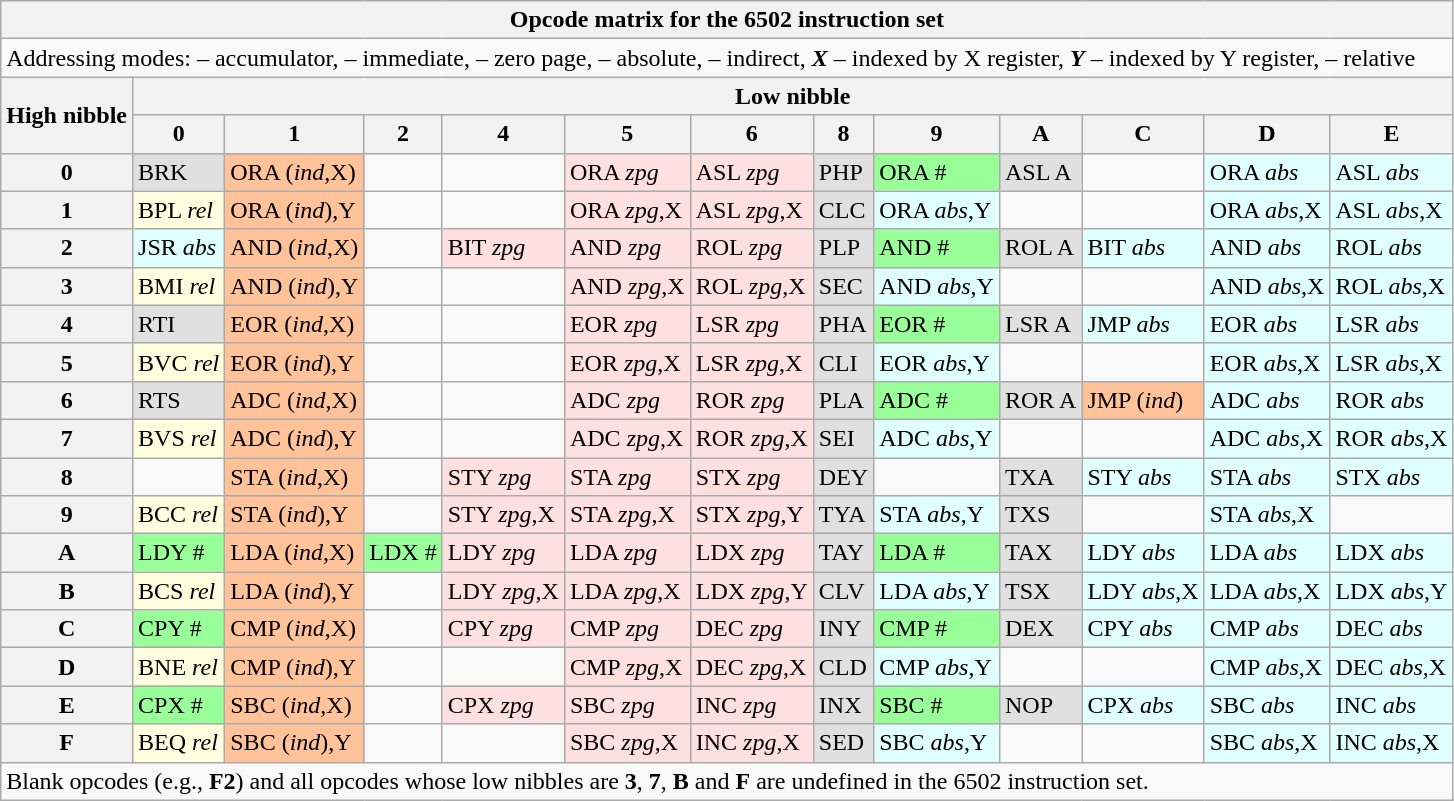<table class="wikitable collapsible collapsed">
<tr>
<th colspan=13>Opcode matrix for the 6502 instruction set</th>
</tr>
<tr>
<td colspan=13>Addressing modes:  – accumulator,  – immediate,  – zero page,  – absolute,  – indirect, <strong><em>X</em></strong> – indexed by X register, <strong><em>Y</em></strong> – indexed by Y register,  – relative</td>
</tr>
<tr>
<th rowspan=2>High nibble</th>
<th colspan=12>Low nibble</th>
</tr>
<tr>
<th>0</th>
<th>1</th>
<th>2</th>
<th>4</th>
<th>5</th>
<th>6</th>
<th>8</th>
<th>9</th>
<th>A</th>
<th>C</th>
<th>D</th>
<th>E</th>
</tr>
<tr>
<th>0</th>
<td bgcolor=#e0e0e0>BRK</td>
<td bgcolor=#ffc299>ORA (<em>ind</em>,X)</td>
<td></td>
<td></td>
<td bgcolor=#ffe0e0>ORA <em>zpg</em></td>
<td bgcolor=#ffe0e0>ASL <em>zpg</em></td>
<td bgcolor=#e0e0e0>PHP</td>
<td bgcolor=#99ff99>ORA #</td>
<td bgcolor=#e0e0e0>ASL A</td>
<td></td>
<td bgcolor=#e0ffff>ORA <em>abs</em></td>
<td bgcolor=#e0ffff>ASL <em>abs</em></td>
</tr>
<tr>
<th>1</th>
<td bgcolor=#ffffe0>BPL <em>rel</em></td>
<td bgcolor=#ffc299>ORA (<em>ind</em>),Y</td>
<td></td>
<td></td>
<td bgcolor=#ffe0e0>ORA <em>zpg</em>,X</td>
<td bgcolor=#ffe0e0>ASL <em>zpg</em>,X</td>
<td bgcolor=#e0e0e0>CLC</td>
<td bgcolor=#e0ffff>ORA <em>abs</em>,Y</td>
<td></td>
<td></td>
<td bgcolor=#e0ffff>ORA <em>abs</em>,X</td>
<td bgcolor=#e0ffff>ASL <em>abs</em>,X</td>
</tr>
<tr>
<th>2</th>
<td bgcolor=#e0ffff>JSR <em>abs</em></td>
<td bgcolor=#ffc299>AND (<em>ind</em>,X)</td>
<td></td>
<td bgcolor=#ffe0e0>BIT <em>zpg</em></td>
<td bgcolor=#ffe0e0>AND <em>zpg</em></td>
<td bgcolor=#ffe0e0>ROL <em>zpg</em></td>
<td bgcolor=#e0e0e0>PLP</td>
<td bgcolor=#99ff99>AND #</td>
<td bgcolor=#e0e0e0>ROL A</td>
<td bgcolor=#e0ffff>BIT <em>abs</em></td>
<td bgcolor=#e0ffff>AND <em>abs</em></td>
<td bgcolor=#e0ffff>ROL <em>abs</em></td>
</tr>
<tr>
<th>3</th>
<td bgcolor=#ffffe0>BMI <em>rel</em></td>
<td bgcolor=#ffc299>AND (<em>ind</em>),Y</td>
<td></td>
<td></td>
<td bgcolor=#ffe0e0>AND <em>zpg</em>,X</td>
<td bgcolor=#ffe0e0>ROL <em>zpg</em>,X</td>
<td bgcolor=#e0e0e0>SEC</td>
<td bgcolor=#e0ffff>AND <em>abs</em>,Y</td>
<td></td>
<td></td>
<td bgcolor=#e0ffff>AND <em>abs</em>,X</td>
<td bgcolor=#e0ffff>ROL <em>abs</em>,X</td>
</tr>
<tr>
<th>4</th>
<td bgcolor=#e0e0e0>RTI</td>
<td bgcolor=#ffc299>EOR (<em>ind</em>,X)</td>
<td></td>
<td></td>
<td bgcolor=#ffe0e0>EOR <em>zpg</em></td>
<td bgcolor=#ffe0e0>LSR <em>zpg</em></td>
<td bgcolor=#e0e0e0>PHA</td>
<td bgcolor=#99ff99>EOR #</td>
<td bgcolor=#e0e0e0>LSR A</td>
<td bgcolor=#e0ffff>JMP <em>abs</em></td>
<td bgcolor=#e0ffff>EOR <em>abs</em></td>
<td bgcolor=#e0ffff>LSR <em>abs</em></td>
</tr>
<tr>
<th>5</th>
<td bgcolor=#ffffe0>BVC <em>rel</em></td>
<td bgcolor=#ffc299>EOR (<em>ind</em>),Y</td>
<td></td>
<td></td>
<td bgcolor=#ffe0e0>EOR <em>zpg</em>,X</td>
<td bgcolor=#ffe0e0>LSR <em>zpg</em>,X</td>
<td bgcolor=#e0e0e0>CLI</td>
<td bgcolor=#e0ffff>EOR <em>abs</em>,Y</td>
<td></td>
<td></td>
<td bgcolor=#e0ffff>EOR <em>abs</em>,X</td>
<td bgcolor=#e0ffff>LSR <em>abs</em>,X</td>
</tr>
<tr>
<th>6</th>
<td bgcolor=#e0e0e0>RTS</td>
<td bgcolor=#ffc299>ADC (<em>ind</em>,X)</td>
<td></td>
<td></td>
<td bgcolor=#ffe0e0>ADC <em>zpg</em></td>
<td bgcolor=#ffe0e0>ROR <em>zpg</em></td>
<td bgcolor=#e0e0e0>PLA</td>
<td bgcolor=#99ff99>ADC #</td>
<td bgcolor=#e0e0e0>ROR A</td>
<td bgcolor=#ffc299>JMP (<em>ind</em>)</td>
<td bgcolor=#e0ffff>ADC <em>abs</em></td>
<td bgcolor=#e0ffff>ROR <em>abs</em></td>
</tr>
<tr>
<th>7</th>
<td bgcolor=#ffffe0>BVS <em>rel</em></td>
<td bgcolor=#ffc299>ADC (<em>ind</em>),Y</td>
<td></td>
<td></td>
<td bgcolor=#ffe0e0>ADC <em>zpg</em>,X</td>
<td bgcolor=#ffe0e0>ROR <em>zpg</em>,X</td>
<td bgcolor=#e0e0e0>SEI</td>
<td bgcolor=#e0ffff>ADC <em>abs</em>,Y</td>
<td></td>
<td></td>
<td bgcolor=#e0ffff>ADC <em>abs</em>,X</td>
<td bgcolor=#e0ffff>ROR <em>abs</em>,X</td>
</tr>
<tr>
<th>8</th>
<td></td>
<td bgcolor=#ffc299>STA (<em>ind</em>,X)</td>
<td></td>
<td bgcolor=#ffe0e0>STY <em>zpg</em></td>
<td bgcolor=#ffe0e0>STA <em>zpg</em></td>
<td bgcolor=#ffe0e0>STX <em>zpg</em></td>
<td bgcolor=#e0e0e0>DEY</td>
<td></td>
<td bgcolor=#e0e0e0>TXA</td>
<td bgcolor=#e0ffff>STY <em>abs</em></td>
<td bgcolor=#e0ffff>STA <em>abs</em></td>
<td bgcolor=#e0ffff>STX <em>abs</em></td>
</tr>
<tr>
<th>9</th>
<td bgcolor=#ffffe0>BCC <em>rel</em></td>
<td bgcolor=#ffc299>STA (<em>ind</em>),Y</td>
<td></td>
<td bgcolor=#ffe0e0>STY <em>zpg</em>,X</td>
<td bgcolor=#ffe0e0>STA <em>zpg</em>,X</td>
<td bgcolor=#ffe0e0>STX <em>zpg</em>,Y</td>
<td bgcolor=#e0e0e0>TYA</td>
<td bgcolor=#e0ffff>STA <em>abs</em>,Y</td>
<td bgcolor=#e0e0e0>TXS</td>
<td></td>
<td bgcolor=#e0ffff>STA <em>abs</em>,X</td>
<td></td>
</tr>
<tr>
<th>A</th>
<td bgcolor=#99ff99>LDY #</td>
<td bgcolor=#ffc299>LDA (<em>ind</em>,X)</td>
<td bgcolor=#99ff99>LDX #</td>
<td bgcolor=#ffe0e0>LDY <em>zpg</em></td>
<td bgcolor=#ffe0e0>LDA <em>zpg</em></td>
<td bgcolor=#ffe0e0>LDX <em>zpg</em></td>
<td bgcolor=#e0e0e0>TAY</td>
<td bgcolor=#99ff99>LDA #</td>
<td bgcolor=#e0e0e0>TAX</td>
<td bgcolor=#e0ffff>LDY <em>abs</em></td>
<td bgcolor=#e0ffff>LDA <em>abs</em></td>
<td bgcolor=#e0ffff>LDX <em>abs</em></td>
</tr>
<tr>
<th>B</th>
<td bgcolor=#ffffe0>BCS <em>rel</em></td>
<td bgcolor=#ffc299>LDA (<em>ind</em>),Y</td>
<td></td>
<td bgcolor=#ffe0e0>LDY <em>zpg</em>,X</td>
<td bgcolor=#ffe0e0>LDA <em>zpg</em>,X</td>
<td bgcolor=#ffe0e0>LDX <em>zpg</em>,Y</td>
<td bgcolor=#e0e0e0>CLV</td>
<td bgcolor=#e0ffff>LDA <em>abs</em>,Y</td>
<td bgcolor=#e0e0e0>TSX</td>
<td bgcolor=#e0ffff>LDY <em>abs</em>,X</td>
<td bgcolor=#e0ffff>LDA <em>abs</em>,X</td>
<td bgcolor=#e0ffff>LDX <em>abs</em>,Y</td>
</tr>
<tr>
<th>C</th>
<td bgcolor=#99ff99>CPY #</td>
<td bgcolor=#ffc299>CMP (<em>ind</em>,X)</td>
<td></td>
<td bgcolor=#ffe0e0>CPY <em>zpg</em></td>
<td bgcolor=#ffe0e0>CMP <em>zpg</em></td>
<td bgcolor=#ffe0e0>DEC <em>zpg</em></td>
<td bgcolor=#e0e0e0>INY</td>
<td bgcolor=#99ff99>CMP #</td>
<td bgcolor=#e0e0e0>DEX</td>
<td bgcolor=#e0ffff>CPY <em>abs</em></td>
<td bgcolor=#e0ffff>CMP <em>abs</em></td>
<td bgcolor=#e0ffff>DEC <em>abs</em></td>
</tr>
<tr>
<th>D</th>
<td bgcolor=#ffffe0>BNE <em>rel</em></td>
<td bgcolor=#ffc299>CMP (<em>ind</em>),Y</td>
<td></td>
<td></td>
<td bgcolor=#ffe0e0>CMP <em>zpg</em>,X</td>
<td bgcolor=#ffe0e0>DEC <em>zpg</em>,X</td>
<td bgcolor=#e0e0e0>CLD</td>
<td bgcolor=#e0ffff>CMP <em>abs</em>,Y</td>
<td></td>
<td></td>
<td bgcolor=#e0ffff>CMP <em>abs</em>,X</td>
<td bgcolor=#e0ffff>DEC <em>abs</em>,X</td>
</tr>
<tr>
<th>E</th>
<td bgcolor=#99ff99>CPX #</td>
<td bgcolor=#ffc299>SBC (<em>ind</em>,X)</td>
<td></td>
<td bgcolor=#ffe0e0>CPX <em>zpg</em></td>
<td bgcolor=#ffe0e0>SBC <em>zpg</em></td>
<td bgcolor=#ffe0e0>INC <em>zpg</em></td>
<td bgcolor=#e0e0e0>INX</td>
<td bgcolor=#99ff99>SBC #</td>
<td bgcolor=#e0e0e0>NOP</td>
<td bgcolor=#e0ffff>CPX <em>abs</em></td>
<td bgcolor=#e0ffff>SBC <em>abs</em></td>
<td bgcolor=#e0ffff>INC <em>abs</em></td>
</tr>
<tr>
<th>F</th>
<td bgcolor=#ffffe0>BEQ <em>rel</em></td>
<td bgcolor=#ffc299>SBC (<em>ind</em>),Y</td>
<td></td>
<td></td>
<td bgcolor=#ffe0e0>SBC <em>zpg</em>,X</td>
<td bgcolor=#ffe0e0>INC <em>zpg</em>,X</td>
<td bgcolor=#e0e0e0>SED</td>
<td bgcolor=#e0ffff>SBC <em>abs</em>,Y</td>
<td></td>
<td></td>
<td bgcolor=#e0ffff>SBC <em>abs</em>,X</td>
<td bgcolor=#e0ffff>INC <em>abs</em>,X</td>
</tr>
<tr>
<td colspan=13>Blank opcodes (e.g., <strong>F2</strong>) and all opcodes whose low nibbles are <strong>3</strong>, <strong>7</strong>, <strong>B</strong> and <strong>F</strong> are undefined in the 6502 instruction set.</td>
</tr>
</table>
